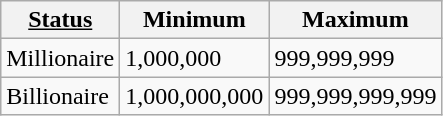<table class="wikitable">
<tr>
<th><u>Status</u></th>
<th>Minimum</th>
<th>Maximum</th>
</tr>
<tr>
<td>Millionaire</td>
<td>1,000,000</td>
<td>999,999,999</td>
</tr>
<tr>
<td>Billionaire</td>
<td>1,000,000,000</td>
<td>999,999,999,999</td>
</tr>
</table>
